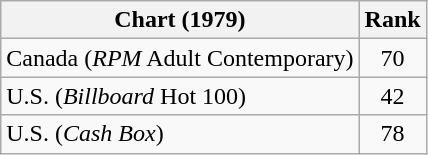<table class="wikitable sortable">
<tr>
<th>Chart (1979)</th>
<th>Rank</th>
</tr>
<tr>
<td>Canada (<em>RPM</em> Adult Contemporary)</td>
<td style="text-align:center;">70</td>
</tr>
<tr>
<td>U.S. (<em>Billboard</em> Hot 100)</td>
<td style="text-align:center;">42</td>
</tr>
<tr>
<td>U.S. (<em>Cash Box</em>)</td>
<td style="text-align:center;">78</td>
</tr>
</table>
